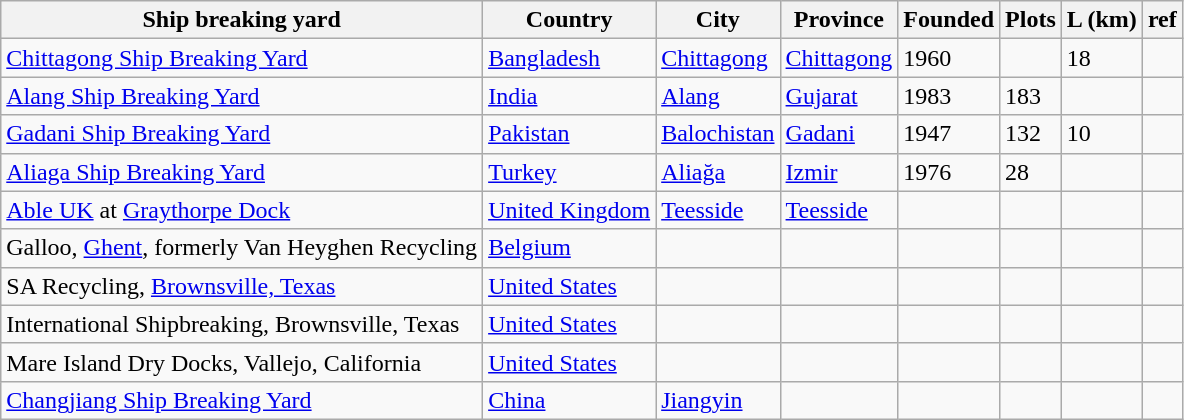<table class="wikitable sortable">
<tr>
<th>Ship breaking yard</th>
<th>Country</th>
<th>City</th>
<th>Province</th>
<th>Founded</th>
<th>Plots</th>
<th>L (km)</th>
<th>ref</th>
</tr>
<tr>
<td><a href='#'>Chittagong Ship Breaking Yard</a></td>
<td><a href='#'>Bangladesh</a></td>
<td><a href='#'>Chittagong</a></td>
<td><a href='#'>Chittagong</a></td>
<td>1960</td>
<td></td>
<td>18</td>
<td></td>
</tr>
<tr>
<td><a href='#'>Alang Ship Breaking Yard</a></td>
<td><a href='#'>India</a></td>
<td><a href='#'>Alang</a></td>
<td><a href='#'>Gujarat</a></td>
<td>1983</td>
<td>183</td>
<td></td>
<td></td>
</tr>
<tr>
<td><a href='#'>Gadani Ship Breaking Yard</a></td>
<td><a href='#'>Pakistan</a></td>
<td><a href='#'>Balochistan</a></td>
<td><a href='#'>Gadani</a></td>
<td>1947</td>
<td>132</td>
<td>10</td>
<td></td>
</tr>
<tr>
<td><a href='#'>Aliaga Ship Breaking Yard</a></td>
<td><a href='#'>Turkey</a></td>
<td><a href='#'>Aliağa</a></td>
<td><a href='#'>Izmir</a></td>
<td>1976</td>
<td>28</td>
<td></td>
<td></td>
</tr>
<tr>
<td><a href='#'>Able UK</a> at <a href='#'>Graythorpe Dock</a></td>
<td><a href='#'>United Kingdom</a></td>
<td><a href='#'>Teesside</a></td>
<td><a href='#'>Teesside</a></td>
<td></td>
<td></td>
<td></td>
<td></td>
</tr>
<tr>
<td>Galloo, <a href='#'>Ghent</a>, formerly Van Heyghen Recycling</td>
<td><a href='#'>Belgium</a></td>
<td></td>
<td></td>
<td></td>
<td></td>
<td></td>
<td></td>
</tr>
<tr>
<td>SA Recycling, <a href='#'>Brownsville, Texas</a></td>
<td><a href='#'>United States</a></td>
<td></td>
<td></td>
<td></td>
<td></td>
<td></td>
<td></td>
</tr>
<tr>
<td>International Shipbreaking, Brownsville, Texas</td>
<td><a href='#'>United States</a></td>
<td></td>
<td></td>
<td></td>
<td></td>
<td></td>
<td></td>
</tr>
<tr>
<td>Mare Island Dry Docks, Vallejo, California</td>
<td><a href='#'>United States</a></td>
<td></td>
<td></td>
<td></td>
<td></td>
<td></td>
<td></td>
</tr>
<tr>
<td><a href='#'>Changjiang Ship Breaking Yard</a></td>
<td><a href='#'>China</a></td>
<td><a href='#'>Jiangyin</a></td>
<td></td>
<td></td>
<td></td>
<td></td>
</tr>
</table>
